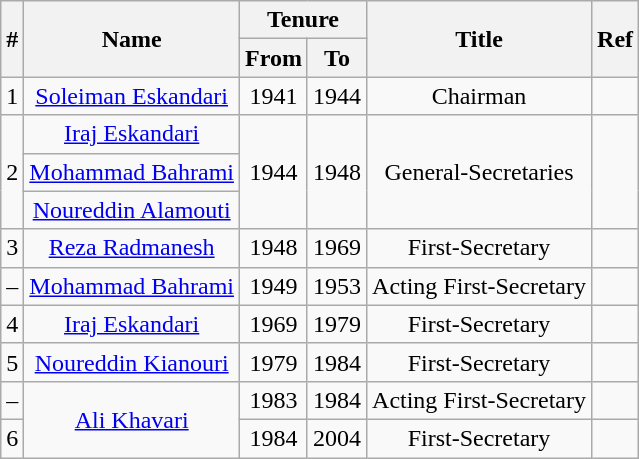<table class="wikitable" style="text-align:center">
<tr>
<th rowspan=2>#</th>
<th rowspan=2>Name</th>
<th colspan=2>Tenure</th>
<th rowspan=2>Title</th>
<th rowspan=2>Ref</th>
</tr>
<tr>
<th>From</th>
<th>To</th>
</tr>
<tr>
<td>1</td>
<td><a href='#'>Soleiman Eskandari</a></td>
<td>1941</td>
<td>1944</td>
<td>Chairman</td>
<td></td>
</tr>
<tr>
<td rowspan=3>2</td>
<td><a href='#'>Iraj Eskandari</a></td>
<td rowspan=3>1944</td>
<td rowspan=3>1948</td>
<td rowspan=3>General-Secretaries<br></td>
<td rowspan=3></td>
</tr>
<tr>
<td><a href='#'>Mohammad Bahrami</a></td>
</tr>
<tr>
<td><a href='#'>Noureddin Alamouti</a></td>
</tr>
<tr>
<td>3</td>
<td><a href='#'>Reza Radmanesh</a></td>
<td>1948</td>
<td>1969</td>
<td>First-Secretary</td>
<td></td>
</tr>
<tr>
<td>–</td>
<td><a href='#'>Mohammad Bahrami</a></td>
<td>1949</td>
<td>1953</td>
<td>Acting First-Secretary</td>
<td></td>
</tr>
<tr>
<td>4</td>
<td><a href='#'>Iraj Eskandari</a></td>
<td>1969</td>
<td>1979</td>
<td>First-Secretary</td>
<td></td>
</tr>
<tr>
<td>5</td>
<td><a href='#'>Noureddin Kianouri</a></td>
<td>1979</td>
<td>1984</td>
<td>First-Secretary</td>
<td></td>
</tr>
<tr>
<td>–</td>
<td rowspan=2><a href='#'>Ali Khavari</a></td>
<td>1983</td>
<td>1984</td>
<td>Acting First-Secretary</td>
<td></td>
</tr>
<tr>
<td>6</td>
<td>1984</td>
<td>2004</td>
<td>First-Secretary</td>
<td></td>
</tr>
</table>
